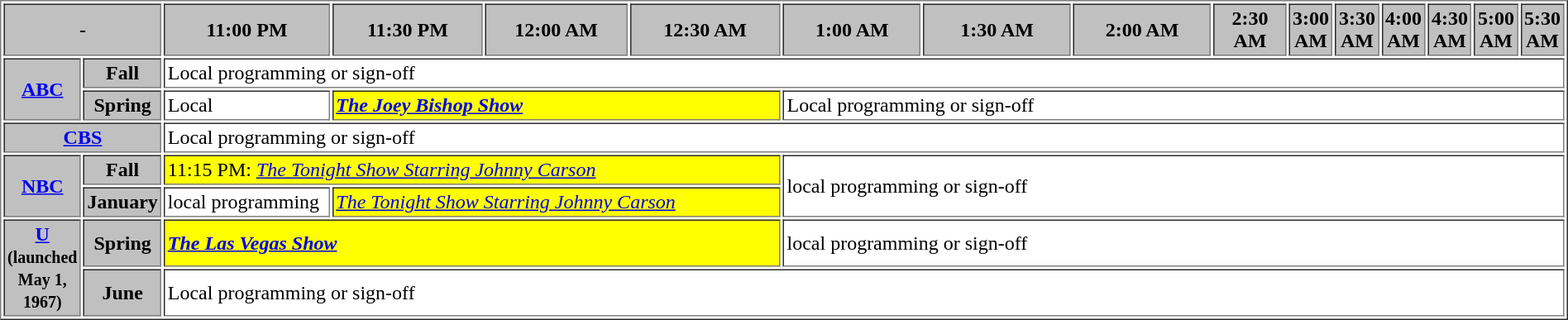<table border="1" cellpadding="2">
<tr>
<th bgcolor="#C0C0C0" colspan=2>-</th>
<th width="13%" bgcolor="#C0C0C0">11:00 PM</th>
<th width="14%" bgcolor="#C0C0C0">11:30 PM</th>
<th width="13%" bgcolor="#C0C0C0">12:00 AM</th>
<th width="14%" bgcolor="#C0C0C0">12:30 AM</th>
<th width="13%" bgcolor="#C0C0C0">1:00 AM</th>
<th width="14%" bgcolor="#C0C0C0">1:30 AM</th>
<th width="13%" bgcolor="#C0C0C0">2:00 AM</th>
<th width="14%" bgcolor="#C0C0C0">2:30 AM</th>
<th width="13%" bgcolor="#C0C0C0">3:00 AM</th>
<th width="14%" bgcolor="#C0C0C0">3:30 AM</th>
<th width="13%" bgcolor="#C0C0C0">4:00 AM</th>
<th width="14%" bgcolor="#C0C0C0">4:30 AM</th>
<th width="13%" bgcolor="#C0C0C0">5:00 AM</th>
<th width="14%" bgcolor="#C0C0C0">5:30 AM</th>
</tr>
<tr>
<th bgcolor="#C0C0C0" rowspan=2><a href='#'>ABC</a></th>
<th bgcolor=#C0C0C0>Fall</th>
<td bgcolor="white" colspan="14">Local programming or sign-off</td>
</tr>
<tr>
<th bgcolor=#C0C0C0>Spring</th>
<td bgcolor="white">Local</td>
<td bgcolor="yellow" colspan="3"><strong><a href='#'><em>The Joey Bishop Show</em></a></strong></td>
<td bgcolor="white" colspan="10">Local programming or sign-off</td>
</tr>
<tr>
<th bgcolor="#C0C0C0" colspan=2><a href='#'>CBS</a></th>
<td bgcolor="white" colspan="14">Local programming or sign-off</td>
</tr>
<tr>
<th bgcolor="#C0C0C0" rowspan=2><a href='#'>NBC</a></th>
<th bgcolor=#C0C0C0>Fall</th>
<td bgcolor="yellow" colspan="4">11:15 PM: <em><a href='#'>The Tonight Show Starring Johnny Carson</a></em></td>
<td bgcolor="white" colspan="10" rowspan=2>local programming or sign-off</td>
</tr>
<tr>
<th bgcolor=#C0C0C0>January</th>
<td bgcolor="white">local programming</td>
<td bgcolor="yellow" colspan="3"><em><a href='#'>The Tonight Show Starring Johnny Carson</a></em></td>
</tr>
<tr>
<th bgcolor="#C0C0C0" rowspan=2><a href='#'>U</a> <small>(launched May 1, 1967)</small></th>
<th bgcolor=#C0C0C0>Spring</th>
<td bgcolor="yellow" colspan="4"><strong><em><a href='#'>The Las Vegas Show</a></em></strong></td>
<td bgcolor="white" colspan="10">local programming or sign-off</td>
</tr>
<tr>
<th bgcolor=#C0C0C0>June</th>
<td bgcolor="white" colspan="14">Local programming or sign-off</td>
</tr>
</table>
